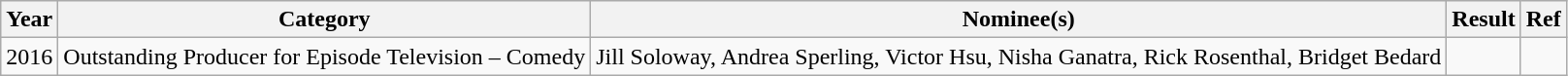<table class="wikitable">
<tr>
<th>Year</th>
<th>Category</th>
<th>Nominee(s)</th>
<th>Result</th>
<th>Ref</th>
</tr>
<tr>
<td>2016</td>
<td>Outstanding Producer for Episode Television – Comedy</td>
<td>Jill Soloway, Andrea Sperling, Victor Hsu, Nisha Ganatra, Rick Rosenthal, Bridget Bedard</td>
<td></td>
<td></td>
</tr>
</table>
